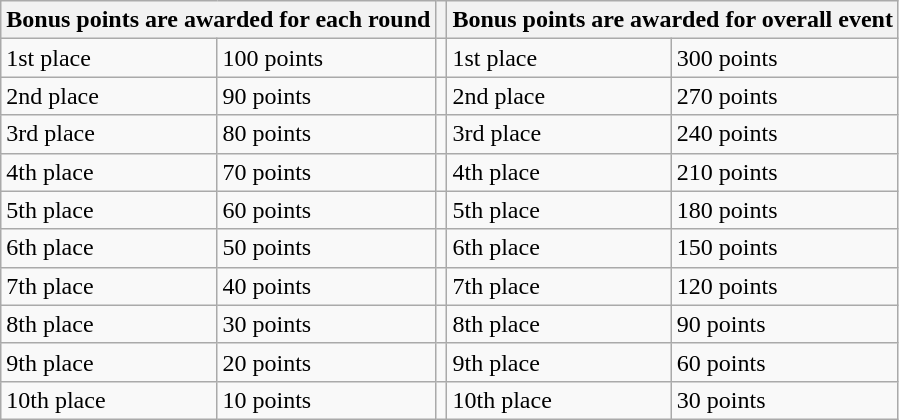<table class="wikitable">
<tr>
<th colspan="2">Bonus points are awarded for each round</th>
<th></th>
<th colspan="2">Bonus points are awarded for overall event</th>
</tr>
<tr>
<td>1st place</td>
<td>100 points</td>
<td></td>
<td>1st place</td>
<td>300 points</td>
</tr>
<tr>
<td>2nd place</td>
<td>90 points</td>
<td></td>
<td>2nd place</td>
<td>270 points</td>
</tr>
<tr>
<td>3rd place</td>
<td>80 points</td>
<td></td>
<td>3rd place</td>
<td>240 points</td>
</tr>
<tr>
<td>4th place</td>
<td>70 points</td>
<td></td>
<td>4th place</td>
<td>210 points</td>
</tr>
<tr>
<td>5th place</td>
<td>60 points</td>
<td></td>
<td>5th place</td>
<td>180 points</td>
</tr>
<tr>
<td>6th place</td>
<td>50 points</td>
<td></td>
<td>6th place</td>
<td>150 points</td>
</tr>
<tr>
<td>7th place</td>
<td>40 points</td>
<td></td>
<td>7th place</td>
<td>120 points</td>
</tr>
<tr>
<td>8th place</td>
<td>30 points</td>
<td></td>
<td>8th place</td>
<td>90 points</td>
</tr>
<tr>
<td>9th place</td>
<td>20 points</td>
<td></td>
<td>9th place</td>
<td>60 points</td>
</tr>
<tr>
<td>10th place</td>
<td>10 points</td>
<td></td>
<td>10th place</td>
<td>30 points</td>
</tr>
</table>
